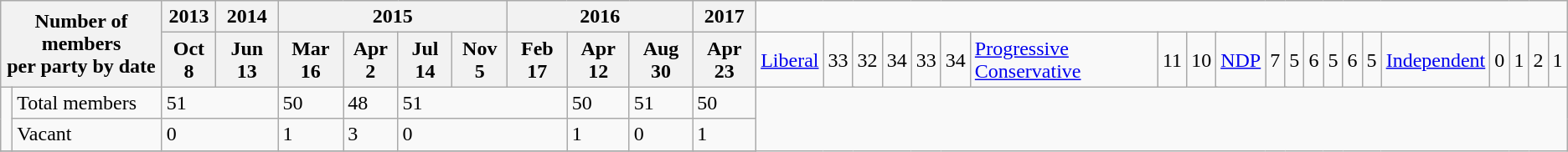<table class="wikitable">
<tr>
<th colspan="2" rowspan="2">Number of members<br>per party by date</th>
<th>2013</th>
<th>2014</th>
<th colspan="4">2015</th>
<th colspan="3">2016</th>
<th>2017</th>
</tr>
<tr>
<th>Oct 8</th>
<th>Jun 13</th>
<th>Mar 16</th>
<th>Apr 2</th>
<th>Jul 14</th>
<th>Nov 5</th>
<th>Feb 17</th>
<th>Apr 12</th>
<th>Aug 30</th>
<th>Apr 23<br></th>
<td><a href='#'>Liberal</a></td>
<td colspan=2>33</td>
<td colspan=2>32</td>
<td>34</td>
<td>33</td>
<td colspan=4>34<br></td>
<td><a href='#'>Progressive Conservative</a></td>
<td>11</td>
<td colspan="9">10<br></td>
<td><a href='#'>NDP</a></td>
<td colspan=3>7</td>
<td>5</td>
<td colspan=3>6</td>
<td>5</td>
<td>6</td>
<td>5<br></td>
<td><a href='#'>Independent</a></td>
<td colspan=1>0</td>
<td colspan=4>1</td>
<td>2</td>
<td colspan=4>1</td>
</tr>
<tr>
<td rowspan=2></td>
<td>Total members</td>
<td colspan=2>51</td>
<td>50</td>
<td>48</td>
<td colspan=3>51</td>
<td>50</td>
<td>51</td>
<td>50</td>
</tr>
<tr>
<td>Vacant</td>
<td colspan=2>0</td>
<td>1</td>
<td>3</td>
<td colspan=3>0</td>
<td>1</td>
<td>0</td>
<td>1</td>
</tr>
<tr>
</tr>
</table>
